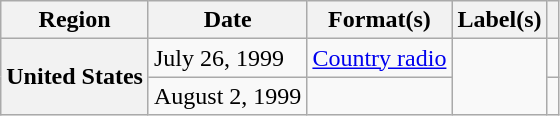<table class="wikitable plainrowheaders">
<tr>
<th scope="col">Region</th>
<th scope="col">Date</th>
<th scope="col">Format(s)</th>
<th scope="col">Label(s)</th>
<th scope="col"></th>
</tr>
<tr>
<th scope="row" rowspan="2">United States</th>
<td>July 26, 1999</td>
<td><a href='#'>Country radio</a></td>
<td rowspan="2"></td>
<td align="center"></td>
</tr>
<tr>
<td>August 2, 1999</td>
<td></td>
<td align="center"></td>
</tr>
</table>
